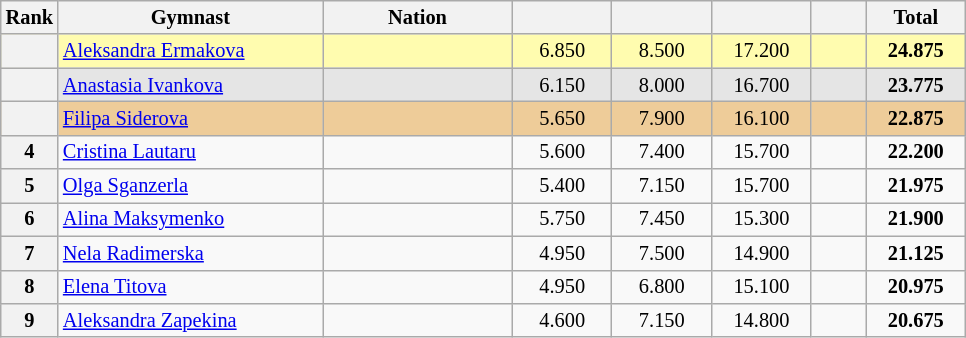<table class="wikitable sortable" style="text-align:center; font-size:85%">
<tr>
<th scope="col" style="width:20px;">Rank</th>
<th ! scope="col" style="width:170px;">Gymnast</th>
<th ! scope="col" style="width:120px;">Nation</th>
<th ! scope="col" style="width:60px;"></th>
<th ! scope="col" style="width:60px;"></th>
<th ! scope="col" style="width:60px;"></th>
<th ! scope="col" style="width:30px;"></th>
<th ! scope="col" style="width:60px;">Total</th>
</tr>
<tr style="background:#fffcaf;">
<th scope=row style="text-align:center"></th>
<td align=left><a href='#'>Aleksandra Ermakova</a></td>
<td style="text-align:left;"></td>
<td>6.850</td>
<td>8.500</td>
<td>17.200</td>
<td></td>
<td><strong>24.875</strong></td>
</tr>
<tr style="background:#e5e5e5;">
<th scope=row style="text-align:center"></th>
<td align=left><a href='#'>Anastasia Ivankova</a></td>
<td style="text-align:left;"></td>
<td>6.150</td>
<td>8.000</td>
<td>16.700</td>
<td></td>
<td><strong>23.775</strong></td>
</tr>
<tr style="background:#ec9;">
<th scope=row style="text-align:center"></th>
<td align=left><a href='#'>Filipa Siderova</a></td>
<td style="text-align:left;"></td>
<td>5.650</td>
<td>7.900</td>
<td>16.100</td>
<td></td>
<td><strong>22.875</strong></td>
</tr>
<tr>
<th scope=row style="text-align:center">4</th>
<td align=left><a href='#'>Cristina Lautaru</a></td>
<td style="text-align:left;"></td>
<td>5.600</td>
<td>7.400</td>
<td>15.700</td>
<td></td>
<td><strong>22.200</strong></td>
</tr>
<tr>
<th scope=row style="text-align:center">5</th>
<td align=left><a href='#'>Olga Sganzerla</a></td>
<td style="text-align:left;"></td>
<td>5.400</td>
<td>7.150</td>
<td>15.700</td>
<td></td>
<td><strong>21.975</strong></td>
</tr>
<tr>
<th scope=row style="text-align:center">6</th>
<td align=left><a href='#'>Alina Maksymenko</a></td>
<td style="text-align:left;"></td>
<td>5.750</td>
<td>7.450</td>
<td>15.300</td>
<td></td>
<td><strong>21.900</strong></td>
</tr>
<tr>
<th scope=row style="text-align:center">7</th>
<td align=left><a href='#'>Nela Radimerska</a></td>
<td style="text-align:left;"></td>
<td>4.950</td>
<td>7.500</td>
<td>14.900</td>
<td></td>
<td><strong>21.125</strong></td>
</tr>
<tr>
<th scope=row style="text-align:center">8</th>
<td align=left><a href='#'>Elena Titova</a></td>
<td style="text-align:left;"></td>
<td>4.950</td>
<td>6.800</td>
<td>15.100</td>
<td></td>
<td><strong>20.975</strong></td>
</tr>
<tr>
<th scope=row style="text-align:center">9</th>
<td align=left><a href='#'>Aleksandra Zapekina</a></td>
<td style="text-align:left;"></td>
<td>4.600</td>
<td>7.150</td>
<td>14.800</td>
<td></td>
<td><strong>20.675</strong></td>
</tr>
</table>
